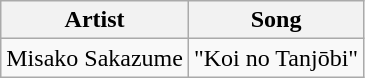<table class="wikitable">
<tr>
<th>Artist</th>
<th>Song</th>
</tr>
<tr>
<td>Misako Sakazume</td>
<td>"Koi no Tanjōbi"</td>
</tr>
</table>
